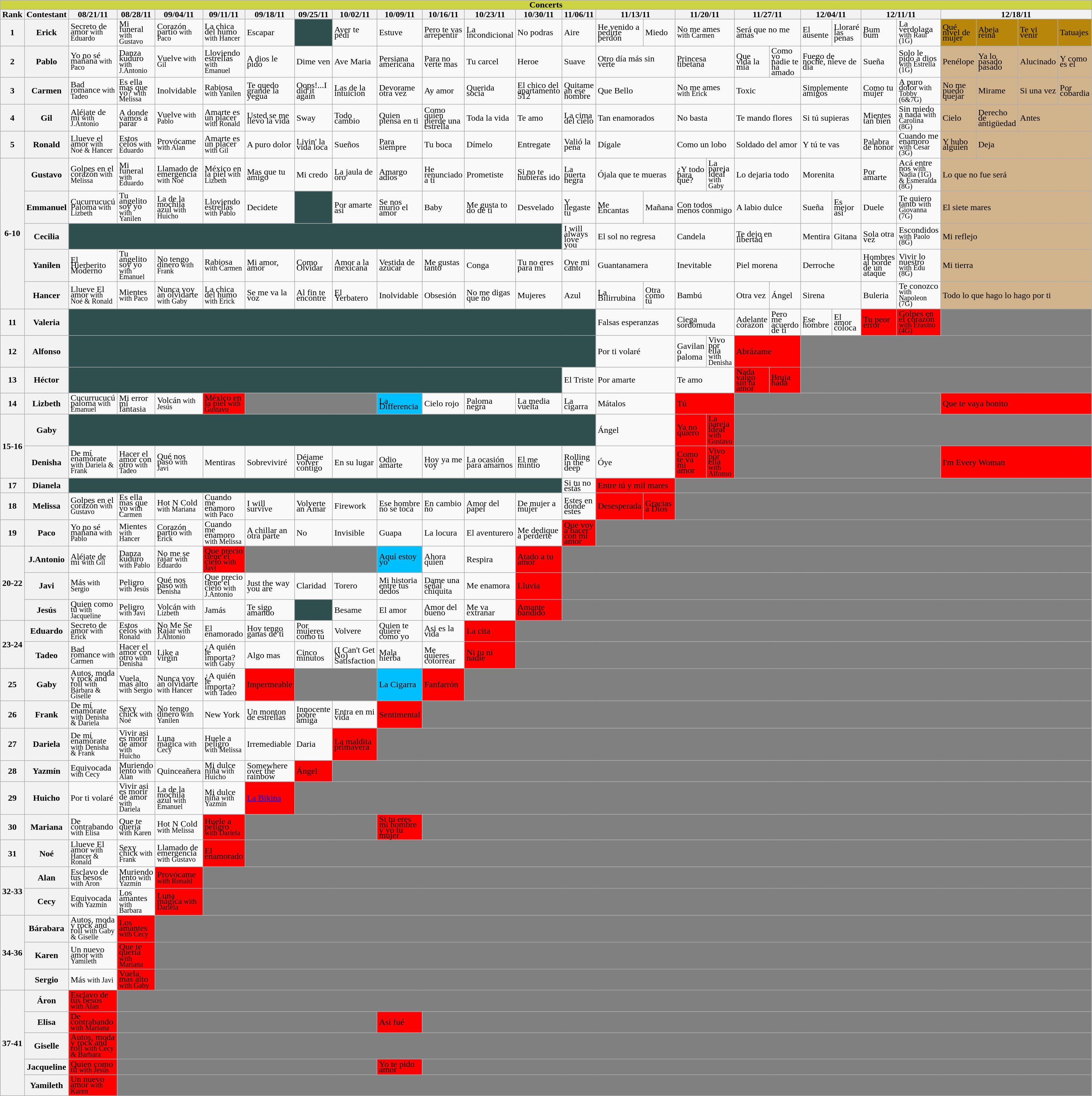<table class="wikitable collapsible collapsed" style="text-align:left; line-height:10px; line-width:12px;">
<tr>
<th colspan="28" style="background:#CED343;">Concerts</th>
</tr>
<tr>
<th>Rank</th>
<th>Contestant</th>
<th>08/21/11</th>
<th>08/28/11</th>
<th>09/04/11</th>
<th>09/11/11</th>
<th>09/18/11</th>
<th>09/25/11</th>
<th>10/02/11</th>
<th>10/09/11</th>
<th>10/16/11</th>
<th>10/23/11</th>
<th>10/30/11</th>
<th>11/06/11</th>
<th colspan="2">11/13/11</th>
<th colspan="2">11/20/11</th>
<th colspan="2">11/27/11</th>
<th colspan="2">12/04/11</th>
<th colspan="2">12/11/11</th>
<th colspan="4">12/18/11</th>
</tr>
<tr>
<th>1</th>
<th>Erick</th>
<td>Secreto de amor<small> with Eduardo </small></td>
<td>Mi funeral<small> with Gustavo </small></td>
<td>Corazón partío<small> with Paco </small></td>
<td>La chica del humo<small> with Hancer </small></td>
<td>Escapar</td>
<td style="background:DarkSlategrey;"></td>
<td>Ayer te pedi</td>
<td>Estuve</td>
<td>Pero te vas arrepentir</td>
<td>La incondicional</td>
<td>No podras</td>
<td>Aire</td>
<td>He venido a pedirte perdón</td>
<td>Miedo</td>
<td colspan="2">No me ames<small> with Carmen </small></td>
<td colspan="2">Será que no me amas</td>
<td>El ausente</td>
<td>Lloraré las penas</td>
<td>Bum bum</td>
<td>La verdolaga <small> with Raul (1G) </small></td>
<td style="background:darkgoldenrod;">Qué nivel de mujer</td>
<td style="background:darkgoldenrod;">Abeja reina</td>
<td style="background:darkgoldenrod;">Te vi venir</td>
<td style="background:darkgoldenrod;">Tatuajes</td>
</tr>
<tr>
<th>2</th>
<th>Pablo</th>
<td>Yo no sé mañana<small> with Paco </small></td>
<td>Danza kuduro<small> with J.Antonio </small></td>
<td>Vuelve<small> with Gil </small></td>
<td>Lloviendo estrellas<small> with Emanuel </small></td>
<td>A dios le pido</td>
<td>Dime ven</td>
<td>Ave Maria</td>
<td>Persiana americana</td>
<td>Para no verte mas</td>
<td>Tu carcel</td>
<td>Heroe</td>
<td>Suave</td>
<td colspan="2">Otro día más sin verte</td>
<td colspan="2">Princesa tibetana</td>
<td>Que vida la mia</td>
<td>Como yo nadie te ha amado</td>
<td colspan="2">Fuego de noche, nieve de dia</td>
<td>Sueña</td>
<td>Solo le pido a dios <small> with Estrella (1G) </small></td>
<td style="background:Tan;">Penélope</td>
<td style="background:Tan;">Ya lo pasado pasado</td>
<td style="background:Tan;">Alucinado</td>
<td style="background:Tan;">Y como es el</td>
</tr>
<tr>
<th>3</th>
<th>Carmen</th>
<td>Bad romance<small> with Tadeo </small></td>
<td>Es ella mas que yo?<small> with Melissa </small></td>
<td>Inolvidable</td>
<td>Rabiosa<small> with Yanilen </small></td>
<td>Te quedo grande la yegua</td>
<td>Oops!...I did it again</td>
<td>Las de la intuicion</td>
<td>Devorame otra vez</td>
<td>Ay amor</td>
<td>Querida socia</td>
<td>El chico del apartamento 512</td>
<td>Quitame an ese hombre</td>
<td colspan="2">Que Bello</td>
<td colspan="2">No me ames<small> with Erick </small></td>
<td colspan="2">Toxic</td>
<td colspan="2">Simplemente amigos</td>
<td>Como tu mujer</td>
<td>A puro dolor<small> with Tobby (6&7G) </small></td>
<td style="background:Tan;">No me puedo quejar</td>
<td style="background:Tan;">Mirame</td>
<td style="background:Tan;">Si una vez</td>
<td style="background:Tan;">Por cobardia</td>
</tr>
<tr>
<th>4</th>
<th>Gil</th>
<td>Aléjate de mí<small> with J.Antonio </small></td>
<td>A donde vamos a parar</td>
<td>Vuelve<small> with Pablo </small></td>
<td>Amarte es un placer<small> with Ronald </small></td>
<td>Usted se me llevo la vida</td>
<td>Sway</td>
<td>Todo cambio</td>
<td>Quien piensa en ti</td>
<td>Como quien pierde una estrella</td>
<td>Toda la vida</td>
<td>Te amo</td>
<td>La cima del cielo</td>
<td colspan="2">Tan enamorados</td>
<td colspan="2">No basta</td>
<td colspan="2">Te mando flores</td>
<td colspan="2">Si tú supieras</td>
<td>Mientes tan bien</td>
<td>Sin miedo a nada <small> with Carolina (8G) </small></td>
<td style="background:Tan;">Cielo</td>
<td style="background:Tan;">Derecho de antigüedad</td>
<td style="background:Tan;" colspan="2">Antes</td>
</tr>
<tr>
<th>5</th>
<th>Ronald</th>
<td>Llueve el amor<small> with Noé & Hancer </small></td>
<td>Estos celos<small> with Eduardo </small></td>
<td>Provócame<small> with Alan </small></td>
<td>Amarte es un placer<small> with Gil </small></td>
<td>A puro dolor</td>
<td>Livin' la vida loca</td>
<td>Sueños</td>
<td>Para siempre</td>
<td>Tu boca</td>
<td>Dímelo</td>
<td>Entregate</td>
<td>Valió la pena</td>
<td colspan="2">Dígale</td>
<td colspan="2">Como un lobo</td>
<td colspan="2">Soldado del amor</td>
<td colspan="2">Y tú te vas</td>
<td>Palabra de honor</td>
<td>Cuando me enamoro <small> with Cesar (3G) </small></td>
<td style="background:Tan;">Y hubo alguien</td>
<td style="background:Tan;" colspan="3">Deja</td>
</tr>
<tr>
<th rowspan=5>6-10 </th>
<th>Gustavo</th>
<td>Golpes en el corazón<small> with Melissa </small></td>
<td>Mi funeral<small> with Eduardo </small></td>
<td>Llamado de emergencia<small> with Noé </small></td>
<td>México en la piel<small> with Lizbeth </small></td>
<td>Mas que tu amigo</td>
<td>Mi credo</td>
<td>La jaula de oro</td>
<td>Amargo adios</td>
<td>He renunciado a ti</td>
<td>Prometiste</td>
<td>Si no te hubieras ido</td>
<td>La puerta negra</td>
<td colspan="2">Ójala que te mueras</td>
<td>¿Y todo para qué?</td>
<td>La pareja ideal <small> with Gaby </small></td>
<td colspan="2">Lo dejaria todo</td>
<td colspan="2">Morenita</td>
<td>Por amarte</td>
<td>Acá entre nos <small> with Nadia (1G) & Esmeralda (8G) </small></td>
<td style="background:Tan;" colspan="4">Lo que no fue será</td>
</tr>
<tr>
<th>Emmanuel</th>
<td>Cucurrucucú Paloma<small> with Lizbeth </small></td>
<td>Tu angelito soy yo<small> with Yanilen </small></td>
<td>La de la mochila azul<small> with Huicho </small></td>
<td>Lloviendo estrellas<small> with Pablo </small></td>
<td>Decidete</td>
<td style="background:DarkSlategrey;"></td>
<td>Por amarte asi</td>
<td>Se nos murio el amor</td>
<td>Baby</td>
<td>Me gusta to do de ti</td>
<td>Desvelado</td>
<td>Y llegaste tu</td>
<td>Me Encantas</td>
<td>Mañana</td>
<td colspan="2">Con todos menos conmigo</td>
<td colspan="2">A labio dulce</td>
<td>Sueña</td>
<td>Es mejor asi</td>
<td>Duele</td>
<td>Te quiero tanto <small> with Giovanna (7G) </small></td>
<td style="background:Tan;" colspan="4">El siete mares</td>
</tr>
<tr>
<th>Cecilia</th>
<td style="background:DarkSlategrey;" colspan="11"></td>
<td>I will always love you</td>
<td colspan="2">El sol no regresa</td>
<td colspan="2">Candela</td>
<td colspan="2">Te dejo en libertad</td>
<td>Mentira</td>
<td>Gitana</td>
<td>Sola otra vez</td>
<td>Escondidos<small> with Paolo (8G) </small></td>
<td style="background:Tan;" colspan="4">Mi reflejo</td>
</tr>
<tr>
<th>Yanilen</th>
<td>El Hierberito Moderno</td>
<td>Tu angelito soy yo<small> with Emanuel </small></td>
<td>No tengo dinero<small> with Frank </small></td>
<td>Rabiosa<small> with Carmen </small></td>
<td>Mi amor, amor</td>
<td>Como Olvidar</td>
<td>Amor a la mexicana</td>
<td>Vestida de azúcar</td>
<td>Me gustas tanto</td>
<td>Conga</td>
<td>Tu no eres para mi</td>
<td>Oye mi canto</td>
<td colspan="2">Guantanamera</td>
<td colspan="2">Inevitable</td>
<td colspan="2">Piel morena</td>
<td colspan="2">Derroche</td>
<td>Hombres al borde de un ataque</td>
<td>Vivir lo nuestro <small> with Edu (8G) </small></td>
<td style="background:Tan;" colspan="4">Mi tierra</td>
</tr>
<tr>
<th>Hancer</th>
<td>Llueve El amor<small> with Noé & Ronald </small></td>
<td>Mientes<small> with Paco </small></td>
<td>Nunca voy an olvidarte<small> with Gaby </small></td>
<td>La chica del humo<small> with Erick </small></td>
<td>Se me va la voz</td>
<td>Al fin te encontre</td>
<td>El Yerbatero</td>
<td>Inolvidable</td>
<td>Obsesión</td>
<td>No me digas que no</td>
<td>Mujeres</td>
<td>Azul</td>
<td>La Bilirrubina</td>
<td>Otra como tú</td>
<td colspan="2">Bambú</td>
<td>Otra vez</td>
<td>Ángel</td>
<td colspan="2">Sirena</td>
<td>Buleria</td>
<td>Te conozco <small> with Napoleon (7G) </small></td>
<td style="background:Tan;" colspan="4">Todo lo que hago lo hago por ti</td>
</tr>
<tr>
<th>11</th>
<th>Valeria</th>
<td style="background:DarkSlategrey;" colspan="12"></td>
<td colspan=2>Falsas esperanzas</td>
<td colspan="2">Ciega sordomuda</td>
<td>Adelante corazon</td>
<td>Pero me acuerdo de ti</td>
<td>Ese hombre</td>
<td>El amor coloca</td>
<td style="background:red;">Tu peor error</td>
<td style="background:red;">Golpes en el corazón <small> with Erasmo (4G) </small></td>
<td style="background:gray;" colspan="11"></td>
</tr>
<tr>
<th>12</th>
<th>Alfonso</th>
<td style="background:DarkSlategrey;" colspan="12"></td>
<td colspan=2>Por ti volaré</td>
<td>Gavilan o paloma</td>
<td>Vivo por ella <small> with Denisha </small></td>
<td style="background:red;" colspan="2">Abrázame</td>
<td style="background:gray;" colspan="11"></td>
</tr>
<tr>
<th>13</th>
<th>Héctor</th>
<td style="background:DarkSlategrey;" colspan="11"></td>
<td>El Triste</td>
<td colspan="2">Por amarte</td>
<td colspan="2">Te amo</td>
<td style="background:red;">Nada valgo sin tu amor</td>
<td style="background:red;">Bruja hada</td>
<td style="background:gray;" colspan="12"></td>
</tr>
<tr>
<th>14</th>
<th>Lizbeth</th>
<td>Cucurrucucú paloma<small> with Emanuel </small></td>
<td>Mi error mi fantasia</td>
<td>Volcán<small> with Jesús </small></td>
<td style="background:red;">México en la piel<small> with Gustavo </small></td>
<td style="background:gray;" colspan="3"></td>
<td style="background:DeepSkyBlue;">La Differencia</td>
<td>Cielo rojo</td>
<td>Paloma negra</td>
<td>La media vuelta</td>
<td>La cigarra</td>
<td colspan="2">Mátalos</td>
<td style="background:red;" colspan="2">Tú</td>
<td style="background:gray;" colspan="6"></td>
<td style="background:red;" colspan="4">Que te vaya bonito</td>
</tr>
<tr>
<th rowspan=2>15-16</th>
<th>Gaby</th>
<td style="background:DarkSlategrey;" colspan="12"></td>
<td colspan=2>Ángel</td>
<td style="background:red;">Ya no quiero</td>
<td style="background:red;">La pareja ideal <small> with Gustavo </small></td>
<td style="background:gray;" colspan="12"></td>
</tr>
<tr>
<th>Denisha</th>
<td>De mí enamórate<small> with Dariela & Frank </small></td>
<td>Hacer el amor con otro<small> with Tadeo </small></td>
<td>Qué nos pasó<small> with Javi </small></td>
<td>Mentiras</td>
<td>Sobreviviré</td>
<td>Déjame volver contigo</td>
<td>En su lugar</td>
<td>Odio amarte</td>
<td>Hoy ya me voy</td>
<td>La ocasión para amarnos</td>
<td>El me mintio</td>
<td>Rolling in the deep</td>
<td colspan="2">Óye</td>
<td style="background:red;">Como te va mi amor</td>
<td style="background:red;">Vivo por ella <small> with Alfonso </small></td>
<td style="background:gray;" colspan="6"></td>
<td style="background:red;" colspan="4">I'm Every Woman</td>
</tr>
<tr>
<th>17</th>
<th>Dianela</th>
<td style="background:DarkSlategrey;" colspan="11"></td>
<td>Si tu no estás</td>
<td style="background:red;" colspan="2">Entre tú y mil mares</td>
<td style="background:gray;" colspan="19"></td>
</tr>
<tr>
<th>18</th>
<th>Melissa</th>
<td>Golpes en el corazón<small> with Gustavo </small></td>
<td>Es ella mas que yo<small> with Carmen </small></td>
<td>Hot N Cold<small> with Mariana </small></td>
<td>Cuando me enamoro<small> with Paco </small></td>
<td>I will survive</td>
<td>Volverte an Amar</td>
<td>Firework</td>
<td>Ese hombre no se toca</td>
<td>En cambio no</td>
<td>Amor del papel</td>
<td>De mujer a mujer</td>
<td>Estes en donde estes</td>
<td style="background:red;">Desesperada</td>
<td style="background:red;">Gracias a Dios</td>
<td style="background:gray;" colspan="12"></td>
</tr>
<tr>
<th>19</th>
<th>Paco</th>
<td>Yo no sé mañana<small> with Pablo </small></td>
<td>Mientes<small> with Hancer </small></td>
<td>Corazón partío<small> with Erick </small></td>
<td>Cuando me enamoro<small> with Melissa </small></td>
<td>A chillar an otra parte</td>
<td>No</td>
<td>Invisible</td>
<td>Guapa</td>
<td>La locura</td>
<td>El aventurero</td>
<td>Me dedique a perderte</td>
<td style="background:red;">Que voy a hacer con mi amor</td>
<td style="background:gray;" colspan="29"></td>
</tr>
<tr>
<th rowspan=3>20-22</th>
<th>J.Antonio</th>
<td>Aléjate de mí<small> with Gil </small></td>
<td>Danza kuduro<small> with Pablo </small></td>
<td>No me se rajar<small> with Eduardo </small></td>
<td style="background:red;">Que precio tiene el cielo<small> with Javi </small></td>
<td style="background:gray;" colspan="3"></td>
<td style="background:DeepSkyBlue;">Aquí estoy yo</td>
<td>Ahora quien</td>
<td>Respira</td>
<td style="background:red;">Atado a tu amor</td>
<td style="background:gray;" colspan="29"></td>
</tr>
<tr>
<th>Javi</th>
<td>Más<small> with Sergio </small></td>
<td>Peligro<small> with Jesús </small></td>
<td>Qué nos pasó<small> with Denisha </small></td>
<td>Que precio tiene el cielo<small> with J.Antonio </small></td>
<td>Just the way you are</td>
<td>Claridad</td>
<td>Torero</td>
<td>Mi historia entre tus dedos</td>
<td>Dame una señal chiquita</td>
<td>Me enamora</td>
<td style="background:red;">Lluvia</td>
<td style="background:gray;" colspan="29"></td>
</tr>
<tr>
<th>Jesús</th>
<td>Quien como tú<small> with Jacqueline </small></td>
<td>Peligro<small> with Javi </small></td>
<td>Volcán<small> with Lizbeth </small></td>
<td>Jamás</td>
<td>Te sigo amando</td>
<td style="background:DarkSlategrey;"></td>
<td>Besame</td>
<td>El amor</td>
<td>Amor del bueno</td>
<td>Me va extranar</td>
<td style="background:red;">Amante bandido</td>
<td style="background:gray;" colspan="29"></td>
</tr>
<tr>
<th rowspan=2>23-24</th>
<th>Eduardo</th>
<td>Secreto de amor<small> with Erick </small></td>
<td>Estos celos<small> with Ronald </small></td>
<td>No Me Se Rajar<small> with J.Antonio </small></td>
<td>El enamorado</td>
<td>Hoy tengo ganas de ti</td>
<td>Por mujeres como tu</td>
<td>Volvere</td>
<td>Quien te quiere como yo</td>
<td>Asi es la vida</td>
<td style="background:red;">La cita</td>
<td style="background:gray;" colspan="29"></td>
</tr>
<tr>
<th>Tadeo</th>
<td>Bad romance<small> with Carmen </small></td>
<td>Hacer el amor con otro<small> with Denisha </small></td>
<td>Like a virgin</td>
<td><span>¿A quién le importa?<small> with Gaby </small></span></td>
<td>Algo mas</td>
<td>Cinco minutos</td>
<td>(I Can't Get No) Satisfaction</td>
<td>Mala hierba</td>
<td>Me quieres cotorrear</td>
<td style="background:red;">Ni tu ni nadie</td>
<td style="background:gray;" colspan="29"></td>
</tr>
<tr>
<th>25</th>
<th>Gaby</th>
<td>Autos, moda y rock and roll<small> with Bárbara & Giselle </small></td>
<td>Vuela mas alto<small> with Sergio </small></td>
<td>Nunca voy an olvidarte<small> with Hancer </small></td>
<td><span>¿A quién le importa?<small> with Tadeo </small></span></td>
<td style="background:red;">Impermeable</td>
<td style="background:gray;" colspan="2"></td>
<td style="background:DeepSkyBlue;">La Cigarra</td>
<td style="background:red;">Fanfarrón</td>
<td style="background:gray;" colspan="29"></td>
</tr>
<tr>
<th>26</th>
<th>Frank</th>
<td>De mí enamórate<small> with Denisha & Dariela </small></td>
<td>Sexy chick<small> with Noé </small></td>
<td>No tengo dinero<small> with Yanilen </small></td>
<td>New York</td>
<td>Un monton de estrellas</td>
<td>Innocente pobre amiga</td>
<td>Entra en mi vida</td>
<td style="background:red;">Sentimental</td>
<td style="background:gray;" colspan="29"></td>
</tr>
<tr>
<th>27</th>
<th>Dariela</th>
<td>De mí enamórate<small> with Denisha & Frank </small></td>
<td>Vivir asi es morir de amor<small> with Huicho </small></td>
<td>Luna mágica<small> with Cecy </small></td>
<td>Huele a peligro<small> with Melissa </small></td>
<td>Irremediable</td>
<td>Daria</td>
<td style="background:red;">La maldita primavera</td>
<td style="background:gray;" colspan="29"></td>
</tr>
<tr>
<th>28</th>
<th>Yazmín</th>
<td>Equivocada<small> with Cecy </small></td>
<td>Muriendo lento<small> with Alan </small></td>
<td>Quinceañera</td>
<td>Mi dulce niña<small> with Huicho </small></td>
<td>Somewhere over the rainbow</td>
<td style="background:red;">Ángel</td>
<td style="background:gray;" colspan="29"></td>
</tr>
<tr>
<th>29</th>
<th>Huicho</th>
<td>Por ti volaré</td>
<td>Vivir asi es morir de amor<small> with Dariela </small></td>
<td>La de la mochila azul<small> with Emanuel </small></td>
<td>Mi dulce niña<small> with Yazmín </small></td>
<td style="background:red;"><a href='#'>La Bikina</a></td>
<td style="background:gray;" colspan="29"></td>
</tr>
<tr>
<th>30</th>
<th>Mariana</th>
<td>De contrabando<small> with Elisa </small></td>
<td>Que te queria<small> with Karen </small></td>
<td>Hot N Cold<small> with Melissa </small></td>
<td style="background:red;">Huele a peligro<small> with Dariela </small></td>
<td style="background:gray;" colspan="3"></td>
<td style="background:red;">Si tu eres mi hombre y yo tu mujer</td>
<td style="background:gray;" colspan="29"></td>
</tr>
<tr>
<th>31</th>
<th>Noé</th>
<td>Llueve El amor<small> with Hancer & Ronald </small></td>
<td>Sexy chick<small> with Frank </small></td>
<td>Llamado de emergencia<small> with Gustavo </small></td>
<td style="background:red;">El enamorado</td>
<td style="background:gray;" colspan="29"></td>
</tr>
<tr>
<th rowspan=2>32-33</th>
<th>Alan</th>
<td>Esclavo de tus besos<small> with Aron </small></td>
<td>Muriendo lento<small> with Yazmín </small></td>
<td style="background:red;">Provócame<small> with Ronald </small></td>
<td style="background:gray;" colspan="29"></td>
</tr>
<tr>
<th>Cecy</th>
<td>Equivocada<small> with Yazmín </small></td>
<td>Los amantes<small> with Barbara </small></td>
<td style="background:red;">Luna mágica<small> with Dariela </small></td>
<td style="background:gray;" colspan="29"></td>
</tr>
<tr>
<th rowspan=3>34-36</th>
<th>Bárabara</th>
<td>Autos, moda y rock and roll<small> with Gaby & Giselle </small></td>
<td style="background:red;">Los amantes<small> with Cecy </small></td>
<td style="background:gray;" colspan="29"></td>
</tr>
<tr>
<th>Karen</th>
<td>Un nuevo amor<small> with Yamileth </small></td>
<td style="background:red;">Que te queria<small> with Mariana </small></td>
<td style="background:gray;" colspan="29"></td>
</tr>
<tr>
<th>Sergio</th>
<td>Más<small> with Javi </small></td>
<td style="background:red;">Vuela mas alto<small> with Gaby </small></td>
<td style="background:gray;" colspan="29"></td>
</tr>
<tr>
<th rowspan=5>37-41</th>
<th>Áron</th>
<td style="background:red;">Esclavo de tus besos<small> with Alan </small></td>
<td style="background:gray;" colspan="29"></td>
</tr>
<tr>
<th>Elisa</th>
<td style="background:red;">De contrabando<small> with Mariana </small></td>
<td style="background:gray;" colspan="6"></td>
<td style="background:red;">Así fué</td>
<td style="background:gray;" colspan="29"></td>
</tr>
<tr>
<th>Giselle</th>
<td style="background:red;">Autos, moda y rock and roll<small> with Cecy & Barbara</small></td>
<td style="background:gray;" colspan="29"></td>
</tr>
<tr>
<th>Jacqueline</th>
<td style="background:red;">Quien como tú<small> with Jesús </small></td>
<td style="background:gray;" colspan="6"></td>
<td style="background:red;">Yo te pido amor</td>
<td style="background:gray;" colspan="29"></td>
</tr>
<tr>
<th>Yamileth</th>
<td style="background:red;">Un nuevo amor<small> with Karen </small></td>
<td style="background:gray;" colspan="29"></td>
</tr>
</table>
